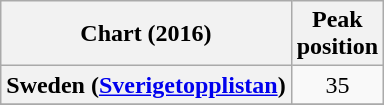<table class="wikitable plainrowheaders" style="text-align:center">
<tr>
<th>Chart (2016)</th>
<th>Peak<br>position</th>
</tr>
<tr>
<th scope="row">Sweden (<a href='#'>Sverigetopplistan</a>)</th>
<td style="text-align:center;">35</td>
</tr>
<tr>
</tr>
</table>
